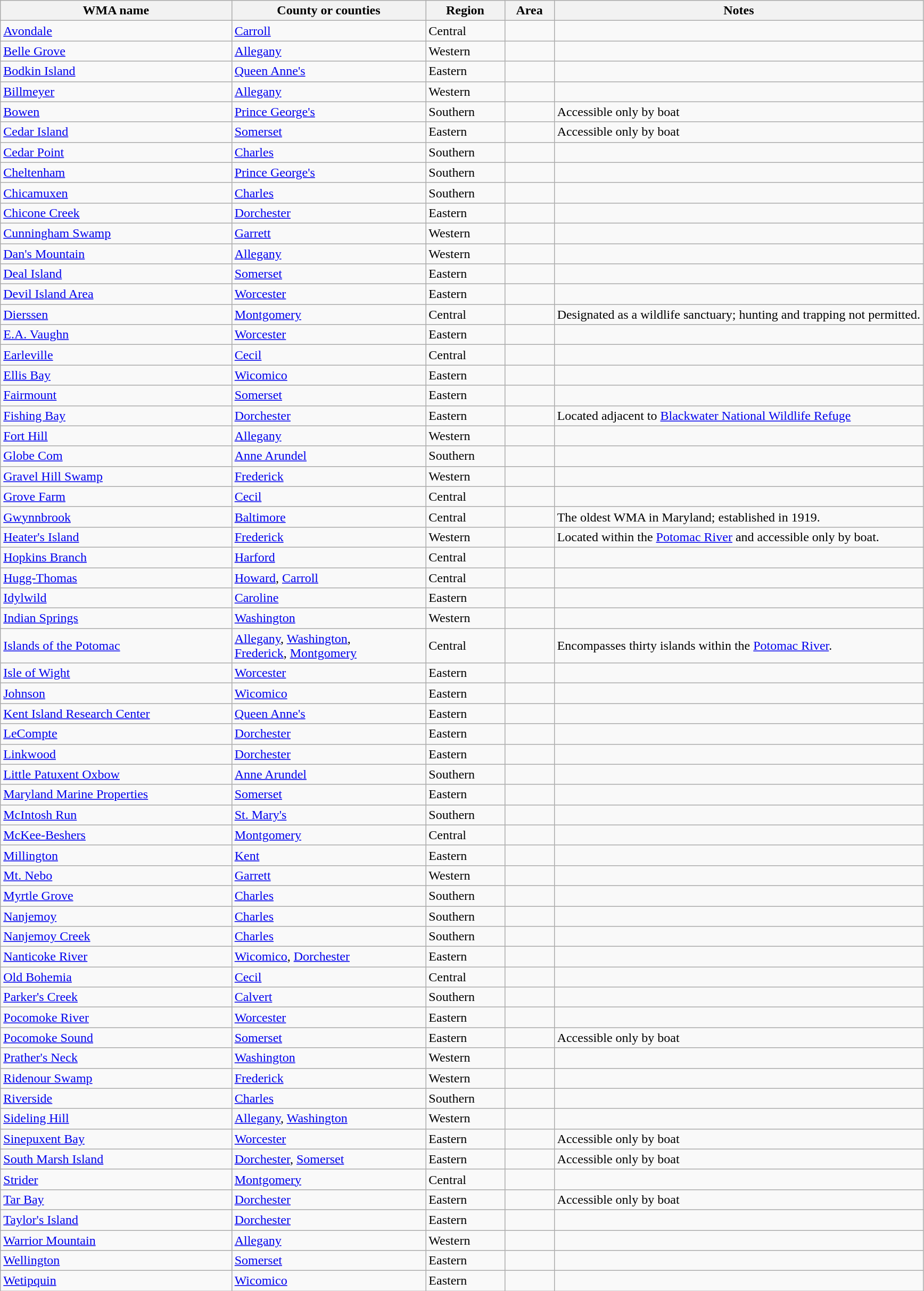<table class="sortable wikitable">
<tr>
<th scope="col" width="*;">WMA name</th>
<th scope="col" width="*;">County or counties</th>
<th scope="col" width="*;">Region</th>
<th scope="col" width="*;">Area</th>
<th scope="col" width="40%" class="unsortable">Notes</th>
</tr>
<tr>
<td><a href='#'>Avondale</a></td>
<td><a href='#'>Carroll</a></td>
<td>Central</td>
<td></td>
<td></td>
</tr>
<tr>
<td><a href='#'>Belle Grove</a></td>
<td><a href='#'>Allegany</a></td>
<td>Western</td>
<td></td>
<td></td>
</tr>
<tr>
<td><a href='#'>Bodkin Island</a></td>
<td><a href='#'>Queen Anne's</a></td>
<td>Eastern</td>
<td></td>
<td></td>
</tr>
<tr>
<td><a href='#'>Billmeyer</a></td>
<td><a href='#'>Allegany</a></td>
<td>Western</td>
<td></td>
<td></td>
</tr>
<tr>
<td><a href='#'>Bowen</a></td>
<td><a href='#'>Prince George's</a></td>
<td>Southern</td>
<td></td>
<td>Accessible only by boat</td>
</tr>
<tr>
<td><a href='#'>Cedar Island</a></td>
<td><a href='#'>Somerset</a></td>
<td>Eastern</td>
<td></td>
<td>Accessible only by boat</td>
</tr>
<tr>
<td><a href='#'>Cedar Point</a></td>
<td><a href='#'>Charles</a></td>
<td>Southern</td>
<td></td>
<td></td>
</tr>
<tr>
<td><a href='#'>Cheltenham</a></td>
<td><a href='#'>Prince George's</a></td>
<td>Southern</td>
<td></td>
<td></td>
</tr>
<tr>
<td><a href='#'>Chicamuxen</a></td>
<td><a href='#'>Charles</a></td>
<td>Southern</td>
<td></td>
<td></td>
</tr>
<tr>
<td><a href='#'>Chicone Creek</a></td>
<td><a href='#'>Dorchester</a></td>
<td>Eastern</td>
<td></td>
<td></td>
</tr>
<tr>
<td><a href='#'>Cunningham Swamp</a></td>
<td><a href='#'>Garrett</a></td>
<td>Western</td>
<td></td>
<td></td>
</tr>
<tr>
<td><a href='#'>Dan's Mountain</a></td>
<td><a href='#'>Allegany</a></td>
<td>Western</td>
<td></td>
<td></td>
</tr>
<tr>
<td><a href='#'>Deal Island</a></td>
<td><a href='#'>Somerset</a></td>
<td>Eastern</td>
<td></td>
<td></td>
</tr>
<tr>
<td><a href='#'>Devil Island Area</a></td>
<td><a href='#'>Worcester</a></td>
<td>Eastern</td>
<td></td>
<td></td>
</tr>
<tr>
<td><a href='#'>Dierssen</a></td>
<td><a href='#'>Montgomery</a></td>
<td>Central</td>
<td></td>
<td>Designated as a wildlife sanctuary; hunting and trapping not permitted.</td>
</tr>
<tr>
<td><a href='#'>E.A. Vaughn</a></td>
<td><a href='#'>Worcester</a></td>
<td>Eastern</td>
<td></td>
<td></td>
</tr>
<tr>
<td><a href='#'>Earleville</a></td>
<td><a href='#'>Cecil</a></td>
<td>Central</td>
<td></td>
<td></td>
</tr>
<tr>
<td><a href='#'>Ellis Bay</a></td>
<td><a href='#'>Wicomico</a></td>
<td>Eastern</td>
<td></td>
<td></td>
</tr>
<tr>
<td><a href='#'>Fairmount</a></td>
<td><a href='#'>Somerset</a></td>
<td>Eastern</td>
<td></td>
<td></td>
</tr>
<tr>
<td><a href='#'>Fishing Bay</a></td>
<td><a href='#'>Dorchester</a></td>
<td>Eastern</td>
<td style="white-space: nowrap;"></td>
<td>Located adjacent to <a href='#'>Blackwater National Wildlife Refuge</a></td>
</tr>
<tr>
<td><a href='#'>Fort Hill</a></td>
<td><a href='#'>Allegany</a></td>
<td>Western</td>
<td></td>
<td></td>
</tr>
<tr>
<td><a href='#'>Globe Com</a></td>
<td><a href='#'>Anne Arundel</a></td>
<td>Southern</td>
<td></td>
<td></td>
</tr>
<tr>
<td><a href='#'>Gravel Hill Swamp</a></td>
<td><a href='#'>Frederick</a></td>
<td>Western</td>
<td></td>
<td></td>
</tr>
<tr>
<td><a href='#'>Grove Farm</a></td>
<td><a href='#'>Cecil</a></td>
<td>Central</td>
<td></td>
<td></td>
</tr>
<tr>
<td><a href='#'>Gwynnbrook</a></td>
<td><a href='#'>Baltimore</a></td>
<td>Central</td>
<td></td>
<td>The oldest WMA in Maryland; established in 1919.</td>
</tr>
<tr>
<td><a href='#'>Heater's Island</a></td>
<td><a href='#'>Frederick</a></td>
<td>Western</td>
<td></td>
<td>Located within the <a href='#'>Potomac River</a> and accessible only by boat.</td>
</tr>
<tr>
<td><a href='#'>Hopkins Branch</a></td>
<td><a href='#'>Harford</a></td>
<td>Central</td>
<td></td>
<td></td>
</tr>
<tr>
<td><a href='#'>Hugg-Thomas</a></td>
<td><a href='#'>Howard</a>, <a href='#'>Carroll</a></td>
<td>Central</td>
<td></td>
<td></td>
</tr>
<tr>
<td><a href='#'>Idylwild</a></td>
<td><a href='#'>Caroline</a></td>
<td>Eastern</td>
<td></td>
<td></td>
</tr>
<tr>
<td><a href='#'>Indian Springs</a></td>
<td><a href='#'>Washington</a></td>
<td>Western</td>
<td></td>
<td></td>
</tr>
<tr>
<td><a href='#'>Islands of the Potomac</a></td>
<td><a href='#'>Allegany</a>, <a href='#'>Washington</a>,<br><a href='#'>Frederick</a>, <a href='#'>Montgomery</a></td>
<td>Central</td>
<td></td>
<td>Encompasses thirty islands within the <a href='#'>Potomac River</a>.</td>
</tr>
<tr>
<td><a href='#'>Isle of Wight</a></td>
<td><a href='#'>Worcester</a></td>
<td>Eastern</td>
<td></td>
<td></td>
</tr>
<tr>
<td><a href='#'>Johnson</a></td>
<td><a href='#'>Wicomico</a></td>
<td>Eastern</td>
<td></td>
<td></td>
</tr>
<tr>
<td><a href='#'>Kent Island Research Center</a></td>
<td><a href='#'>Queen Anne's</a></td>
<td>Eastern</td>
<td></td>
<td></td>
</tr>
<tr>
<td><a href='#'>LeCompte</a></td>
<td><a href='#'>Dorchester</a></td>
<td>Eastern</td>
<td></td>
<td></td>
</tr>
<tr>
<td><a href='#'>Linkwood</a></td>
<td><a href='#'>Dorchester</a></td>
<td>Eastern</td>
<td></td>
<td></td>
</tr>
<tr>
<td><a href='#'>Little Patuxent Oxbow</a></td>
<td><a href='#'>Anne Arundel</a></td>
<td>Southern</td>
<td></td>
<td></td>
</tr>
<tr>
<td><a href='#'>Maryland Marine Properties</a></td>
<td><a href='#'>Somerset</a></td>
<td>Eastern</td>
<td></td>
<td></td>
</tr>
<tr>
<td><a href='#'>McIntosh Run</a></td>
<td><a href='#'>St. Mary's</a></td>
<td>Southern</td>
<td></td>
<td></td>
</tr>
<tr>
<td><a href='#'>McKee-Beshers</a></td>
<td><a href='#'>Montgomery</a></td>
<td>Central</td>
<td></td>
<td></td>
</tr>
<tr>
<td><a href='#'>Millington</a></td>
<td><a href='#'>Kent</a></td>
<td>Eastern</td>
<td></td>
<td></td>
</tr>
<tr>
<td><a href='#'>Mt. Nebo</a></td>
<td><a href='#'>Garrett</a></td>
<td>Western</td>
<td></td>
<td></td>
</tr>
<tr>
<td><a href='#'>Myrtle Grove</a></td>
<td><a href='#'>Charles</a></td>
<td>Southern</td>
<td></td>
<td></td>
</tr>
<tr>
<td><a href='#'>Nanjemoy</a></td>
<td><a href='#'>Charles</a></td>
<td>Southern</td>
<td></td>
<td></td>
</tr>
<tr>
<td><a href='#'>Nanjemoy Creek</a></td>
<td><a href='#'>Charles</a></td>
<td>Southern</td>
<td></td>
<td></td>
</tr>
<tr>
<td><a href='#'>Nanticoke River</a></td>
<td><a href='#'>Wicomico</a>, <a href='#'>Dorchester</a></td>
<td>Eastern</td>
<td></td>
<td></td>
</tr>
<tr>
<td><a href='#'>Old Bohemia</a></td>
<td><a href='#'>Cecil</a></td>
<td>Central</td>
<td></td>
<td></td>
</tr>
<tr>
<td><a href='#'>Parker's Creek</a></td>
<td><a href='#'>Calvert</a></td>
<td>Southern</td>
<td></td>
<td></td>
</tr>
<tr>
<td><a href='#'>Pocomoke River</a></td>
<td><a href='#'>Worcester</a></td>
<td>Eastern</td>
<td></td>
<td></td>
</tr>
<tr>
<td><a href='#'>Pocomoke Sound</a></td>
<td><a href='#'>Somerset</a></td>
<td>Eastern</td>
<td></td>
<td>Accessible only by boat</td>
</tr>
<tr>
<td><a href='#'>Prather's Neck</a></td>
<td><a href='#'>Washington</a></td>
<td>Western</td>
<td></td>
<td></td>
</tr>
<tr>
<td><a href='#'>Ridenour Swamp</a></td>
<td><a href='#'>Frederick</a></td>
<td>Western</td>
<td></td>
<td></td>
</tr>
<tr>
<td><a href='#'>Riverside</a></td>
<td><a href='#'>Charles</a></td>
<td>Southern</td>
<td></td>
<td></td>
</tr>
<tr>
<td><a href='#'>Sideling Hill</a></td>
<td><a href='#'>Allegany</a>, <a href='#'>Washington</a></td>
<td>Western</td>
<td></td>
<td></td>
</tr>
<tr>
<td><a href='#'>Sinepuxent Bay</a></td>
<td><a href='#'>Worcester</a></td>
<td>Eastern</td>
<td></td>
<td>Accessible only by boat</td>
</tr>
<tr>
<td><a href='#'>South Marsh Island</a></td>
<td><a href='#'>Dorchester</a>, <a href='#'>Somerset</a></td>
<td>Eastern</td>
<td></td>
<td>Accessible only by boat</td>
</tr>
<tr>
<td><a href='#'>Strider</a></td>
<td><a href='#'>Montgomery</a></td>
<td>Central</td>
<td></td>
<td></td>
</tr>
<tr>
<td><a href='#'>Tar Bay</a></td>
<td><a href='#'>Dorchester</a></td>
<td>Eastern</td>
<td></td>
<td>Accessible only by boat</td>
</tr>
<tr>
<td><a href='#'>Taylor's Island</a></td>
<td><a href='#'>Dorchester</a></td>
<td>Eastern</td>
<td></td>
<td></td>
</tr>
<tr>
<td><a href='#'>Warrior Mountain</a></td>
<td><a href='#'>Allegany</a></td>
<td>Western</td>
<td></td>
<td></td>
</tr>
<tr>
<td><a href='#'>Wellington</a></td>
<td><a href='#'>Somerset</a></td>
<td>Eastern</td>
<td></td>
<td></td>
</tr>
<tr>
<td><a href='#'>Wetipquin</a></td>
<td><a href='#'>Wicomico</a></td>
<td>Eastern</td>
<td></td>
<td></td>
</tr>
</table>
